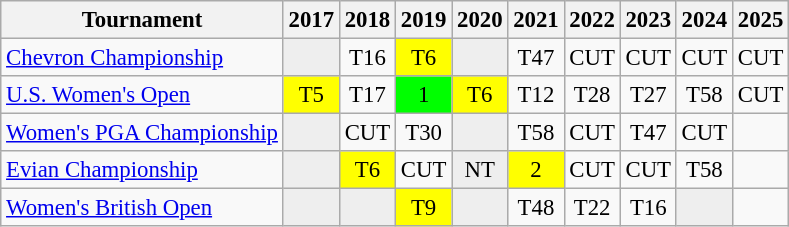<table class="wikitable" style="font-size:95%;text-align:center;">
<tr>
<th>Tournament</th>
<th>2017</th>
<th>2018</th>
<th>2019</th>
<th>2020</th>
<th>2021</th>
<th>2022</th>
<th>2023</th>
<th>2024</th>
<th>2025</th>
</tr>
<tr>
<td align=left><a href='#'>Chevron Championship</a></td>
<td style="background:#eeeeee;"></td>
<td>T16</td>
<td style="background:yellow;">T6</td>
<td style="background:#eeeeee;"></td>
<td>T47</td>
<td>CUT</td>
<td>CUT</td>
<td>CUT</td>
<td>CUT</td>
</tr>
<tr>
<td align=left><a href='#'>U.S. Women's Open</a></td>
<td style="background:yellow;">T5</td>
<td>T17</td>
<td style="background:lime;">1</td>
<td style="background:yellow;">T6</td>
<td>T12</td>
<td>T28</td>
<td>T27</td>
<td>T58</td>
<td>CUT</td>
</tr>
<tr>
<td align=left><a href='#'>Women's PGA Championship</a></td>
<td style="background:#eeeeee;"></td>
<td>CUT</td>
<td>T30</td>
<td style="background:#eeeeee;"></td>
<td>T58</td>
<td>CUT</td>
<td>T47</td>
<td>CUT</td>
<td></td>
</tr>
<tr>
<td align=left><a href='#'>Evian Championship</a></td>
<td style="background:#eeeeee;"></td>
<td style="background:yellow;">T6</td>
<td>CUT</td>
<td style="background:#eeeeee;">NT</td>
<td style="background:yellow;">2</td>
<td>CUT</td>
<td>CUT</td>
<td>T58</td>
<td></td>
</tr>
<tr>
<td align=left><a href='#'>Women's British Open</a></td>
<td style="background:#eeeeee;"></td>
<td style="background:#eeeeee;"></td>
<td style="background:yellow;">T9</td>
<td style="background:#eeeeee;"></td>
<td>T48</td>
<td>T22</td>
<td>T16</td>
<td style="background:#eeeeee;"></td>
<td></td>
</tr>
</table>
